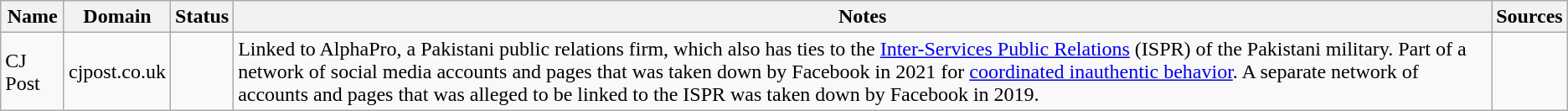<table class="wikitable sortable mw-collapsible">
<tr>
<th>Name</th>
<th>Domain</th>
<th>Status</th>
<th class="sortable">Notes</th>
<th class="unsortable">Sources</th>
</tr>
<tr>
<td>CJ Post</td>
<td>cjpost.co.uk</td>
<td></td>
<td>Linked to AlphaPro, a Pakistani public relations firm, which also has ties to the <a href='#'>Inter-Services Public Relations</a> (ISPR) of the Pakistani military. Part of a network of social media accounts and pages that was taken down by Facebook in 2021 for <a href='#'>coordinated inauthentic behavior</a>. A separate network of accounts and pages that was alleged to be linked to the ISPR was taken down by Facebook in 2019.</td>
<td></td>
</tr>
</table>
